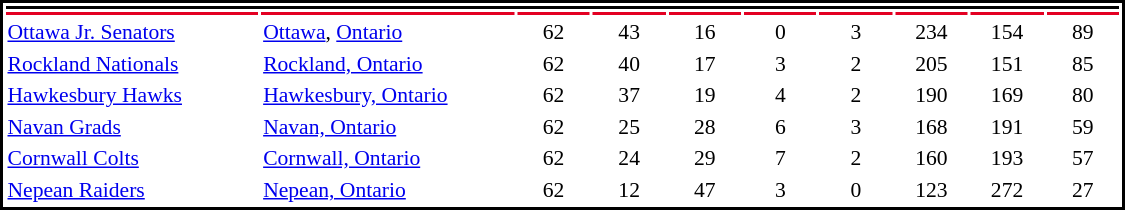<table cellpadding="0">
<tr align="center" style="vertical-align: top">
<td></td>
<td><br><table cellpadding="1" width="750px" style="font-size: 90%; text-align:center; border: 2px solid black;">
<tr bgcolor="#000000">
<th colspan="12"></th>
</tr>
<tr>
<th style="background: #E30022; width:8em"></th>
<th style="background: #E30022; width:8em"></th>
<th style="background: #E30022; width:2.2em"></th>
<th style="background: #E30022; width:2.2em"></th>
<th style="background: #E30022; width:2.2em"></th>
<th style="background: #E30022; width:2.2em"></th>
<th style="background: #E30022; width:2.2em"></th>
<th style="background: #E30022; width:2.2em"></th>
<th style="background: #E30022; width:2.2em"></th>
<th style="background: #E30022; width:2.2em"></th>
</tr>
<tr>
<td align=left><a href='#'>Ottawa Jr. Senators</a></td>
<td align=left><a href='#'>Ottawa</a>, <a href='#'>Ontario</a></td>
<td>62</td>
<td>43</td>
<td>16</td>
<td>0</td>
<td>3</td>
<td>234</td>
<td>154</td>
<td>89</td>
</tr>
<tr>
<td align=left><a href='#'>Rockland Nationals</a></td>
<td align=left><a href='#'>Rockland, Ontario</a></td>
<td>62</td>
<td>40</td>
<td>17</td>
<td>3</td>
<td>2</td>
<td>205</td>
<td>151</td>
<td>85</td>
</tr>
<tr>
<td align=left><a href='#'>Hawkesbury Hawks</a></td>
<td align=left><a href='#'>Hawkesbury, Ontario</a></td>
<td>62</td>
<td>37</td>
<td>19</td>
<td>4</td>
<td>2</td>
<td>190</td>
<td>169</td>
<td>80</td>
</tr>
<tr>
<td align=left><a href='#'>Navan Grads</a></td>
<td align=left><a href='#'>Navan, Ontario</a></td>
<td>62</td>
<td>25</td>
<td>28</td>
<td>6</td>
<td>3</td>
<td>168</td>
<td>191</td>
<td>59</td>
</tr>
<tr>
<td align=left><a href='#'>Cornwall Colts</a></td>
<td align=left><a href='#'>Cornwall, Ontario</a></td>
<td>62</td>
<td>24</td>
<td>29</td>
<td>7</td>
<td>2</td>
<td>160</td>
<td>193</td>
<td>57</td>
</tr>
<tr>
<td align=left><a href='#'>Nepean Raiders</a></td>
<td align=left><a href='#'>Nepean, Ontario</a></td>
<td>62</td>
<td>12</td>
<td>47</td>
<td>3</td>
<td>0</td>
<td>123</td>
<td>272</td>
<td>27</td>
</tr>
</table>
</td>
</tr>
</table>
